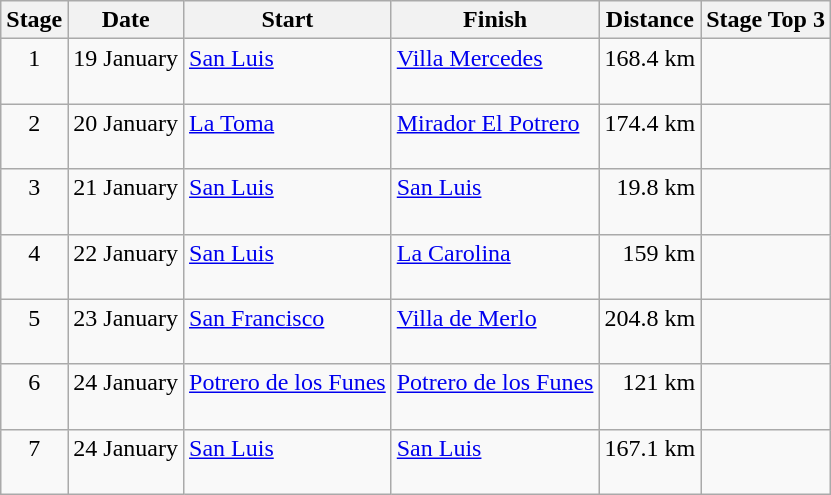<table class="wikitable">
<tr>
<th>Stage</th>
<th>Date</th>
<th>Start</th>
<th>Finish</th>
<th>Distance</th>
<th>Stage Top 3</th>
</tr>
<tr valign=top>
<td align=center>1</td>
<td>19 January</td>
<td><a href='#'>San Luis</a></td>
<td><a href='#'>Villa Mercedes</a></td>
<td align=right>168.4 km</td>
<td> <br>  <br> </td>
</tr>
<tr valign=top>
<td align=center>2</td>
<td>20 January</td>
<td><a href='#'>La Toma</a></td>
<td><a href='#'>Mirador El Potrero</a></td>
<td align=right>174.4 km</td>
<td> <br>  <br> </td>
</tr>
<tr valign=top>
<td align=center>3</td>
<td>21 January</td>
<td><a href='#'>San Luis</a></td>
<td><a href='#'>San Luis</a></td>
<td align=right>19.8 km</td>
<td> <br>  <br> </td>
</tr>
<tr valign=top>
<td align=center>4</td>
<td>22 January</td>
<td><a href='#'>San Luis</a></td>
<td><a href='#'>La Carolina</a></td>
<td align=right>159 km</td>
<td><br>  <br> </td>
</tr>
<tr valign=top>
<td align=center>5</td>
<td>23 January</td>
<td><a href='#'>San Francisco</a></td>
<td><a href='#'>Villa de Merlo</a></td>
<td align=right>204.8 km</td>
<td> <br>  <br> </td>
</tr>
<tr valign=top>
<td align=center>6</td>
<td>24 January</td>
<td><a href='#'>Potrero de los Funes</a></td>
<td><a href='#'>Potrero de los Funes</a></td>
<td align=right>121 km</td>
<td> <br>  <br> </td>
</tr>
<tr valign=top>
<td align=center>7</td>
<td>24 January</td>
<td><a href='#'>San Luis</a></td>
<td><a href='#'>San Luis</a></td>
<td align=right>167.1 km</td>
<td> <br>  <br> </td>
</tr>
</table>
